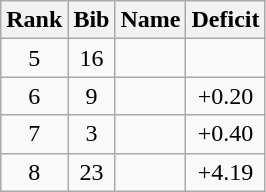<table class="wikitable" style="text-align:center;">
<tr>
<th>Rank</th>
<th>Bib</th>
<th>Name</th>
<th>Deficit</th>
</tr>
<tr>
<td>5</td>
<td>16</td>
<td align=left></td>
<td></td>
</tr>
<tr>
<td>6</td>
<td>9</td>
<td align=left></td>
<td>+0.20</td>
</tr>
<tr>
<td>7</td>
<td>3</td>
<td align=left></td>
<td>+0.40</td>
</tr>
<tr>
<td>8</td>
<td>23</td>
<td align=left></td>
<td>+4.19</td>
</tr>
</table>
